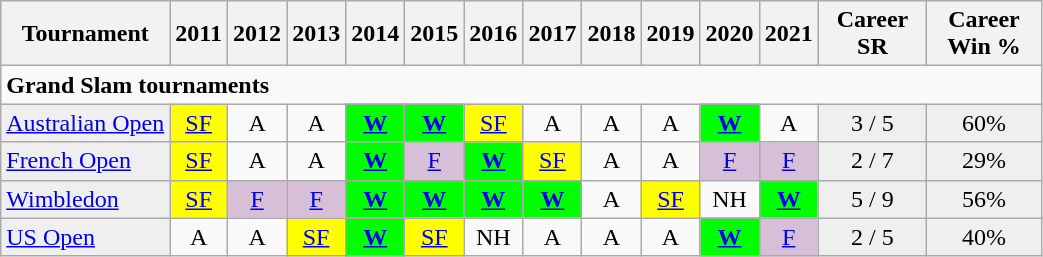<table class="wikitable">
<tr style="background:#efefef;">
<th>Tournament</th>
<th>2011</th>
<th>2012</th>
<th>2013</th>
<th>2014</th>
<th>2015</th>
<th>2016</th>
<th>2017</th>
<th>2018</th>
<th>2019</th>
<th>2020</th>
<th>2021</th>
<th style="width:65px;">Career SR</th>
<th style="width:69px;">Career Win %</th>
</tr>
<tr>
<td colspan="14"><strong>Grand Slam tournaments</strong></td>
</tr>
<tr>
<td style="background:#efefef;"><a href='#'>Australian Open</a></td>
<td style="text-align:center; background:yellow;"><a href='#'>SF</a></td>
<td style="text-align:center;">A</td>
<td style="text-align:center;">A</td>
<td style="text-align:center; background:lime;"><strong><a href='#'>W</a></strong></td>
<td style="text-align:center; background:lime;"><strong><a href='#'>W</a></strong></td>
<td style="text-align:center; background:yellow;"><a href='#'>SF</a></td>
<td style="text-align:center;">A</td>
<td style="text-align:center;">A</td>
<td style="text-align:center;">A</td>
<td style="text-align:center; background:lime;"><strong><a href='#'>W</a></strong></td>
<td style="text-align:center;">A</td>
<td style="text-align:center; background:#efefef;">3 / 5</td>
<td style="text-align:center; background:#efefef;">60%</td>
</tr>
<tr>
<td style="background:#efefef;"><a href='#'>French Open</a></td>
<td style="text-align:center; background:yellow;"><a href='#'>SF</a></td>
<td style="text-align:center;">A</td>
<td style="text-align:center;">A</td>
<td style="text-align:center; background:lime;"><strong><a href='#'>W</a></strong></td>
<td style="text-align:center; background:thistle;"><a href='#'>F</a></td>
<td style="text-align:center; background:lime;"><strong><a href='#'>W</a></strong></td>
<td style="text-align:center; background:yellow;"><a href='#'>SF</a></td>
<td style="text-align:center;">A</td>
<td style="text-align:center;">A</td>
<td style="text-align:center; background:thistle;"><a href='#'>F</a></td>
<td style="text-align:center; background:thistle;"><a href='#'>F</a></td>
<td style="text-align:center; background:#efefef;">2 / 7</td>
<td style="text-align:center; background:#efefef;">29%</td>
</tr>
<tr>
<td style="background:#efefef;"><a href='#'>Wimbledon</a></td>
<td style="text-align:center; background:yellow;"><a href='#'>SF</a></td>
<td style="text-align:center; background:thistle;"><a href='#'>F</a></td>
<td style="text-align:center; background:thistle;"><a href='#'>F</a></td>
<td style="text-align:center; background:lime;"><strong><a href='#'>W</a></strong></td>
<td style="text-align:center; background:lime;"><strong><a href='#'>W</a></strong></td>
<td style="text-align:center; background:lime;"><strong><a href='#'>W</a></strong></td>
<td style="text-align:center; background:lime;"><strong><a href='#'>W</a></strong></td>
<td style="text-align:center;">A</td>
<td style="text-align:center; background:yellow;"><a href='#'>SF</a></td>
<td style="text-align:center;">NH</td>
<td style="text-align:center; background:lime;"><strong><a href='#'>W</a></strong></td>
<td style="text-align:center; background:#efefef;">5 / 9</td>
<td style="text-align:center; background:#efefef;">56%</td>
</tr>
<tr>
<td style="background:#efefef;"><a href='#'>US Open</a></td>
<td style="text-align:center;">A</td>
<td style="text-align:center;">A</td>
<td style="text-align:center; background:yellow;"><a href='#'>SF</a></td>
<td style="text-align:center; background:lime;"><strong><a href='#'>W</a></strong></td>
<td style="text-align:center; background:yellow;"><a href='#'>SF</a></td>
<td style="text-align:center;">NH</td>
<td style="text-align:center;">A</td>
<td style="text-align:center;">A</td>
<td style="text-align:center;">A</td>
<td style="text-align:center; background:lime;"><strong><a href='#'>W</a></strong></td>
<td style="text-align:center; background:thistle;"><a href='#'>F</a></td>
<td style="text-align:center; background:#efefef;">2 / 5</td>
<td style="text-align:center; background:#efefef;">40%</td>
</tr>
</table>
